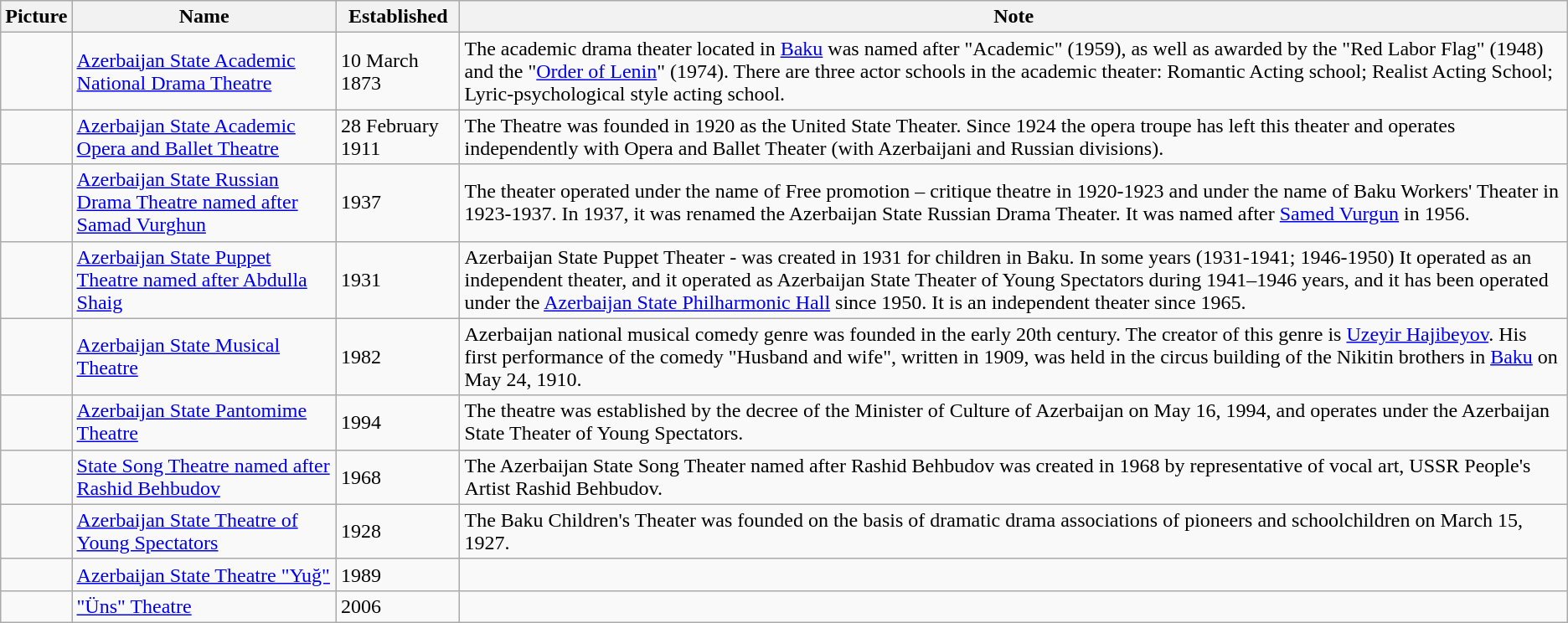<table class="wikitable">
<tr>
<th>Picture</th>
<th>Name</th>
<th>Established</th>
<th>Note</th>
</tr>
<tr>
<td></td>
<td><a href='#'>Azerbaijan State Academic National Drama Theatre</a></td>
<td>10 March 1873</td>
<td>The academic drama theater located in <a href='#'>Baku</a> was named after "Academic" (1959), as well as awarded by the "Red Labor Flag" (1948) and the "<a href='#'>Order of Lenin</a>" (1974). There are three actor schools in the academic theater: Romantic Acting school; Realist Acting School; Lyric-psychological style acting school.</td>
</tr>
<tr>
<td></td>
<td><a href='#'>Azerbaijan State Academic Opera and Ballet Theatre</a></td>
<td>28 February 1911</td>
<td>The Theatre was founded in 1920 as the United State Theater. Since 1924 the opera troupe has left this theater and operates independently with Opera and Ballet Theater (with Azerbaijani and Russian divisions).</td>
</tr>
<tr>
<td></td>
<td><a href='#'>Azerbaijan State Russian Drama Theatre named after Samad Vurghun</a></td>
<td>1937</td>
<td>The theater operated under the name of Free promotion – critique theatre in 1920-1923 and under the name of Baku Workers' Theater in 1923-1937. In 1937, it was renamed the Azerbaijan State Russian Drama Theater. It was named after <a href='#'>Samed Vurgun</a> in 1956.</td>
</tr>
<tr>
<td></td>
<td><a href='#'>Azerbaijan State Puppet Theatre named after Abdulla Shaig</a></td>
<td>1931</td>
<td>Azerbaijan State Puppet Theater - was created in 1931 for children in Baku. In some years (1931-1941; 1946-1950) It operated as an independent theater, and it operated as Azerbaijan State Theater of Young Spectators during 1941–1946 years, and it has been operated under the <a href='#'>Azerbaijan State Philharmonic Hall</a> since 1950. It is an independent theater since 1965.</td>
</tr>
<tr>
<td></td>
<td><a href='#'>Azerbaijan State Musical Theatre</a></td>
<td>1982</td>
<td>Azerbaijan national musical comedy genre was founded in the early 20th century. The creator of this genre is <a href='#'>Uzeyir Hajibeyov</a>. His first performance of the comedy "Husband and wife", written in 1909, was held in the circus building of the Nikitin brothers in <a href='#'>Baku</a> on May 24, 1910.</td>
</tr>
<tr>
<td></td>
<td><a href='#'>Azerbaijan State Pantomime Theatre</a></td>
<td>1994</td>
<td>The theatre was established by the decree of the Minister of Culture of Azerbaijan on May 16, 1994, and operates under the Azerbaijan State Theater of Young Spectators.</td>
</tr>
<tr>
<td></td>
<td><a href='#'>State Song Theatre named after Rashid Behbudov</a></td>
<td>1968</td>
<td>The Azerbaijan State Song Theater named after Rashid Behbudov was created in 1968 by representative of vocal art, USSR People's Artist Rashid Behbudov.</td>
</tr>
<tr>
<td></td>
<td><a href='#'>Azerbaijan State Theatre of Young Spectators</a></td>
<td>1928</td>
<td>The Baku Children's Theater was founded on the basis of dramatic drama associations of pioneers and schoolchildren on March 15, 1927.</td>
</tr>
<tr>
<td></td>
<td><a href='#'>Azerbaijan State Theatre "Yuğ"</a></td>
<td>1989</td>
<td></td>
</tr>
<tr>
<td></td>
<td><a href='#'>"Üns" Theatre</a></td>
<td>2006</td>
<td></td>
</tr>
</table>
